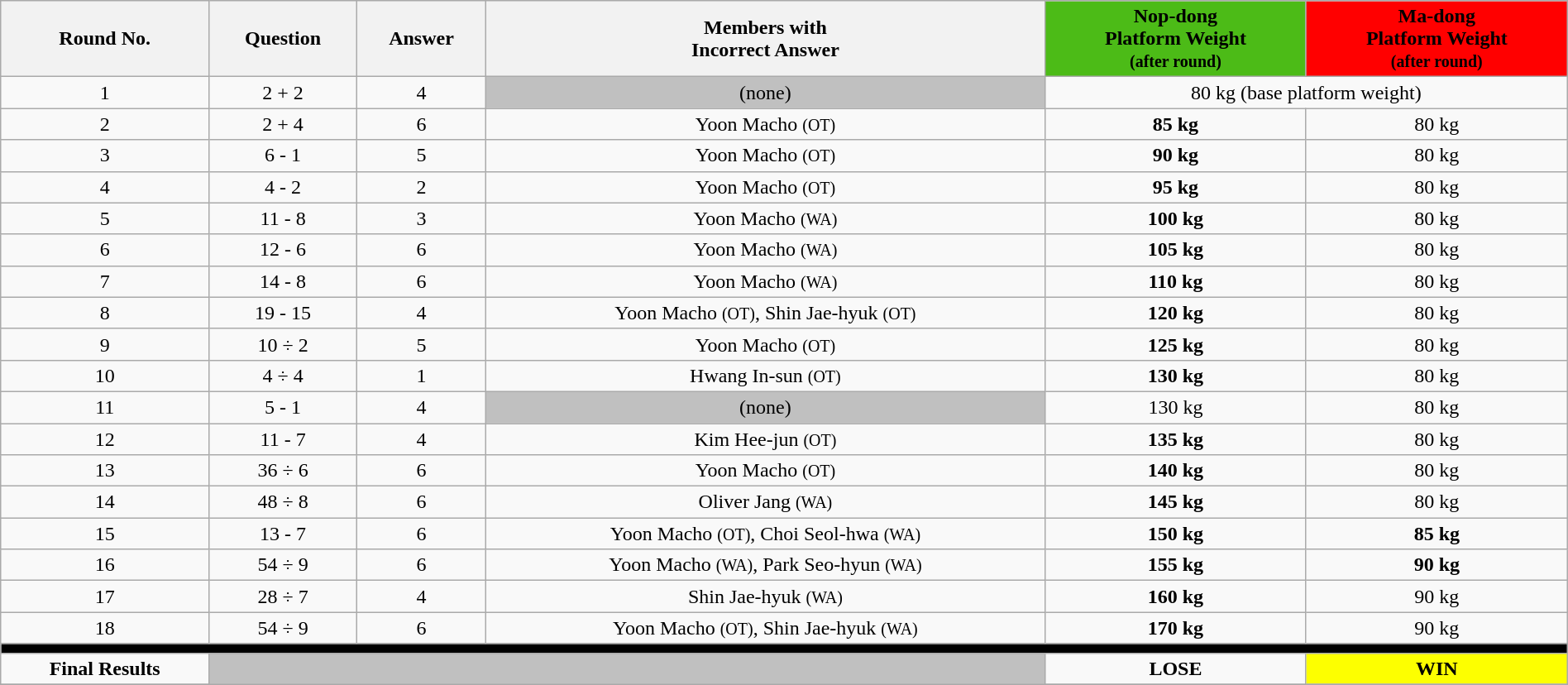<table class="wikitable plainrowheaders" style="text-align:center; width: 100%;">
<tr>
<th>Round No.</th>
<th>Question</th>
<th>Answer</th>
<th>Members with<br> Incorrect Answer</th>
<th style="background:#4CBB17">Nop-dong <br> Platform Weight <br> <small>(after round)</small></th>
<th style="background:red">Ma-dong <br> Platform Weight <br> <small>(after round)</small></th>
</tr>
<tr>
<td>1</td>
<td>2 + 2</td>
<td>4</td>
<td style="background:silver">(none)</td>
<td colspan=2>80 kg (base platform weight)</td>
</tr>
<tr>
<td>2</td>
<td>2 + 4</td>
<td>6</td>
<td><span>Yoon Macho</span> <small>(OT)</small></td>
<td><strong>85 kg</strong></td>
<td>80 kg</td>
</tr>
<tr>
<td>3</td>
<td>6 - 1</td>
<td>5</td>
<td><span>Yoon Macho</span> <small>(OT)</small></td>
<td><strong>90 kg</strong></td>
<td>80 kg</td>
</tr>
<tr>
<td>4</td>
<td>4 - 2</td>
<td>2</td>
<td><span>Yoon Macho</span> <small>(OT)</small></td>
<td><strong>95 kg</strong></td>
<td>80 kg</td>
</tr>
<tr>
<td>5</td>
<td>11 - 8</td>
<td>3</td>
<td><span>Yoon Macho</span> <small>(WA)</small></td>
<td><strong>100 kg</strong></td>
<td>80 kg</td>
</tr>
<tr>
<td>6</td>
<td>12 - 6</td>
<td>6</td>
<td><span>Yoon Macho</span> <small>(WA)</small></td>
<td><strong>105 kg</strong></td>
<td>80 kg</td>
</tr>
<tr>
<td>7</td>
<td>14 - 8</td>
<td>6</td>
<td><span>Yoon Macho</span> <small>(WA)</small></td>
<td><strong>110 kg</strong></td>
<td>80 kg</td>
</tr>
<tr>
<td>8</td>
<td>19 - 15</td>
<td>4</td>
<td><span>Yoon Macho</span> <small>(OT)</small>, <span>Shin Jae-hyuk</span> <small>(OT)</small></td>
<td><strong>120 kg</strong></td>
<td>80 kg</td>
</tr>
<tr>
<td>9</td>
<td>10 ÷ 2</td>
<td>5</td>
<td><span>Yoon Macho</span> <small>(OT)</small></td>
<td><strong>125 kg</strong></td>
<td>80 kg</td>
</tr>
<tr>
<td>10</td>
<td>4 ÷ 4</td>
<td>1</td>
<td><span>Hwang In-sun</span> <small>(OT)</small></td>
<td><strong>130 kg</strong></td>
<td>80 kg</td>
</tr>
<tr>
<td>11</td>
<td>5 - 1</td>
<td>4</td>
<td style="background:silver">(none)</td>
<td>130 kg</td>
<td>80 kg</td>
</tr>
<tr>
<td>12</td>
<td>11 - 7</td>
<td>4</td>
<td><span>Kim Hee-jun</span> <small>(OT)</small></td>
<td><strong>135 kg</strong></td>
<td>80 kg</td>
</tr>
<tr>
<td>13</td>
<td>36 ÷ 6</td>
<td>6</td>
<td><span>Yoon Macho</span> <small>(OT)</small></td>
<td><strong>140 kg</strong></td>
<td>80 kg</td>
</tr>
<tr>
<td>14</td>
<td>48 ÷ 8</td>
<td>6</td>
<td><span>Oliver Jang</span> <small>(WA)</small></td>
<td><strong>145 kg</strong></td>
<td>80 kg</td>
</tr>
<tr>
<td>15</td>
<td>13 - 7</td>
<td>6</td>
<td><span>Yoon Macho</span> <small>(OT)</small>, <span>Choi Seol-hwa</span> <small>(WA)</small></td>
<td><strong>150 kg</strong></td>
<td><strong>85 kg</strong></td>
</tr>
<tr>
<td>16</td>
<td>54 ÷ 9</td>
<td>6</td>
<td><span>Yoon Macho</span> <small>(WA)</small>, <span>Park Seo-hyun</span> <small>(WA)</small></td>
<td><strong>155 kg</strong></td>
<td><strong>90 kg</strong></td>
</tr>
<tr>
<td>17</td>
<td>28 ÷ 7</td>
<td>4</td>
<td><span>Shin Jae-hyuk</span> <small>(WA)</small></td>
<td><strong>160 kg</strong></td>
<td>90 kg</td>
</tr>
<tr>
<td>18</td>
<td>54 ÷ 9</td>
<td>6</td>
<td><span>Yoon Macho</span> <small>(OT)</small>, <span>Shin Jae-hyuk</span> <small>(WA)</small></td>
<td><strong>170 kg</strong></td>
<td>90 kg</td>
</tr>
<tr>
<td colspan=6; style="background:#000"></td>
</tr>
<tr>
<td><strong>Final Results</strong></td>
<td colspan=3; style="background:silver"></td>
<td><strong>LOSE</strong></td>
<td style="background:#FDFF00"><strong>WIN</strong></td>
</tr>
<tr>
</tr>
</table>
